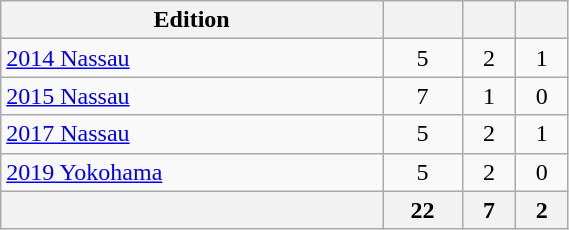<table class="wikitable" width=30% style="font-size:100%; text-align:center;">
<tr>
<th>Edition</th>
<th></th>
<th></th>
<th></th>
</tr>
<tr>
<td align=left> <a href='#'>2014 Nassau</a></td>
<td>5</td>
<td>2</td>
<td>1</td>
</tr>
<tr>
<td align=left> <a href='#'>2015 Nassau</a></td>
<td>7</td>
<td>1</td>
<td>0</td>
</tr>
<tr>
<td align=left> <a href='#'>2017 Nassau</a></td>
<td>5</td>
<td>2</td>
<td>1</td>
</tr>
<tr>
<td align=left> <a href='#'>2019 Yokohama</a></td>
<td>5</td>
<td>2</td>
<td>0</td>
</tr>
<tr>
<th></th>
<th>22</th>
<th>7</th>
<th>2</th>
</tr>
</table>
